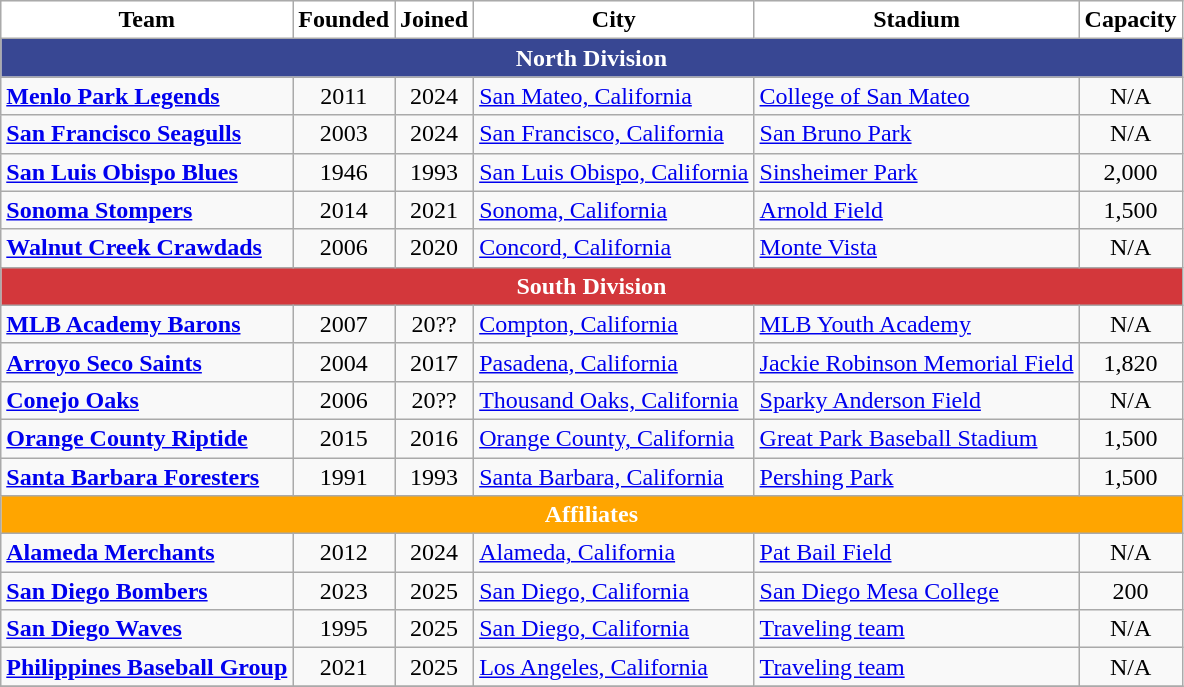<table class="wikitable">
<tr>
<th style="background:#FFFFFF;">Team</th>
<th style="background:#FFFFFF;">Founded</th>
<th style="background:#FFFFFF;">Joined</th>
<th style="background:#FFFFFF;">City</th>
<th style="background:#FFFFFF;">Stadium</th>
<th style="background:#FFFFFF;">Capacity</th>
</tr>
<tr>
<th style="background:#384793; color:#FFF;" colspan=8>North Division</th>
</tr>
<tr>
<td><strong><a href='#'>Menlo Park Legends</a></strong></td>
<td style="text-align:center;">2011</td>
<td style="text-align:center;">2024</td>
<td><a href='#'>San Mateo, California</a></td>
<td><a href='#'>College of San Mateo</a></td>
<td style="text-align:center;">N/A</td>
</tr>
<tr>
<td><strong><a href='#'>San Francisco Seagulls</a></strong></td>
<td style="text-align:center;">2003</td>
<td style="text-align:center;">2024</td>
<td><a href='#'>San Francisco, California</a></td>
<td><a href='#'>San Bruno Park</a></td>
<td align="center">N/A</td>
</tr>
<tr>
<td><strong><a href='#'>San Luis Obispo Blues</a></strong></td>
<td style="text-align:center;">1946</td>
<td style="text-align:center;">1993</td>
<td><a href='#'>San Luis Obispo, California</a></td>
<td><a href='#'>Sinsheimer Park</a></td>
<td align=center>2,000</td>
</tr>
<tr>
<td><strong><a href='#'>Sonoma Stompers</a></strong></td>
<td style="text-align:center;">2014</td>
<td style="text-align:center;">2021</td>
<td><a href='#'>Sonoma, California</a></td>
<td><a href='#'>Arnold Field</a></td>
<td align=center>1,500</td>
</tr>
<tr>
<td><strong><a href='#'>Walnut Creek Crawdads</a></strong></td>
<td style="text-align:center;">2006</td>
<td style="text-align:center;">2020</td>
<td><a href='#'>Concord, California</a></td>
<td><a href='#'>Monte Vista</a></td>
<td align="center">N/A</td>
</tr>
<tr>
<th style="background:#D3373B; color:#FFF;"" colspan="8">South Division</th>
</tr>
<tr>
<td><strong><a href='#'>MLB Academy Barons</a></strong></td>
<td style="text-align:center;">2007</td>
<td style="text-align:center;">20??</td>
<td><a href='#'>Compton, California</a></td>
<td><a href='#'>MLB Youth Academy</a></td>
<td align="center">N/A</td>
</tr>
<tr>
<td><strong><a href='#'>Arroyo Seco Saints</a></strong></td>
<td style="text-align:center;">2004</td>
<td style="text-align:center;">2017</td>
<td><a href='#'>Pasadena, California</a></td>
<td><a href='#'> Jackie Robinson Memorial Field</a></td>
<td align="center">1,820</td>
</tr>
<tr>
<td><strong><a href='#'>Conejo Oaks</a></strong></td>
<td style="text-align:center;">2006</td>
<td style="text-align:center;">20??</td>
<td><a href='#'>Thousand Oaks, California</a></td>
<td><a href='#'> Sparky Anderson Field</a></td>
<td align="center">N/A</td>
</tr>
<tr>
<td><strong><a href='#'>Orange County Riptide</a></strong></td>
<td style="text-align:center;">2015</td>
<td style="text-align:center;">2016</td>
<td><a href='#'>Orange County, California</a></td>
<td><a href='#'>Great Park Baseball Stadium</a></td>
<td align="center">1,500</td>
</tr>
<tr>
<td><strong><a href='#'>Santa Barbara Foresters</a></strong></td>
<td style="text-align:center;">1991</td>
<td style="text-align:center;">1993</td>
<td><a href='#'>Santa Barbara, California</a></td>
<td><a href='#'>Pershing Park</a></td>
<td align="center">1,500</td>
</tr>
<tr>
<th style="background:orange; color:#FFF;" colspan=8>Affiliates</th>
</tr>
<tr>
<td><strong><a href='#'>Alameda Merchants</a></strong></td>
<td style="text-align:center;">2012</td>
<td style="text-align:center;">2024</td>
<td><a href='#'>Alameda, California</a></td>
<td><a href='#'>Pat Bail Field</a></td>
<td align="center">N/A</td>
</tr>
<tr>
<td><strong><a href='#'>San Diego Bombers</a></strong></td>
<td style="text-align:center;">2023</td>
<td style="text-align:center;">2025</td>
<td><a href='#'>San Diego, California</a></td>
<td><a href='#'>San Diego Mesa College</a></td>
<td align="center">200</td>
</tr>
<tr>
<td><strong><a href='#'>San Diego Waves</a></strong></td>
<td style="text-align:center;">1995</td>
<td style="text-align:center;">2025</td>
<td><a href='#'>San Diego, California</a></td>
<td><a href='#'>Traveling team</a></td>
<td align="center">N/A</td>
</tr>
<tr>
<td><strong><a href='#'>Philippines Baseball Group</a></strong></td>
<td style="text-align:center;">2021</td>
<td style="text-align:center;">2025</td>
<td><a href='#'>Los Angeles, California</a></td>
<td><a href='#'>Traveling team</a></td>
<td align="center">N/A</td>
</tr>
<tr>
</tr>
</table>
